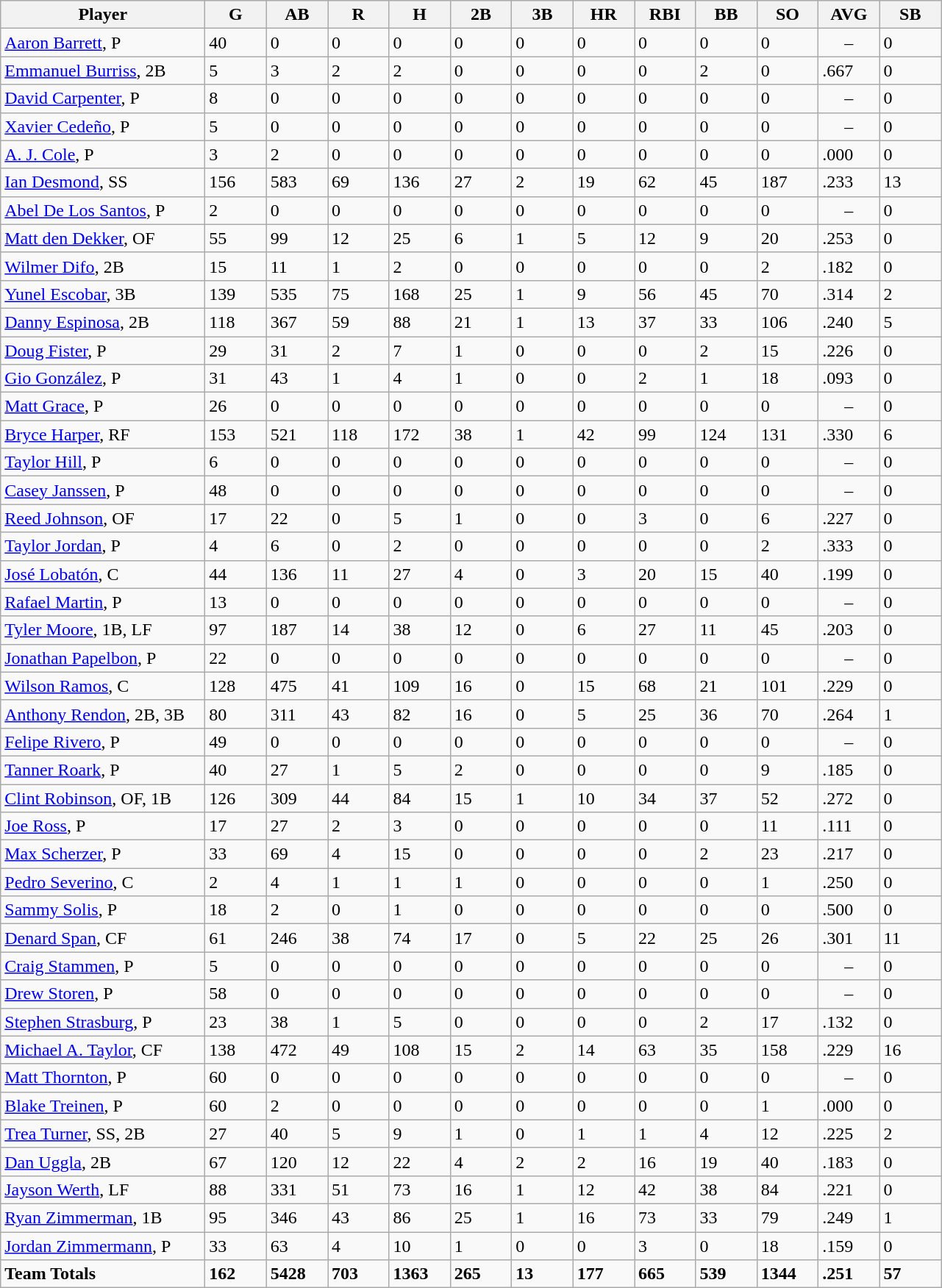<table class="wikitable sortable">
<tr>
<th bgcolor="#DDDDFF" width="20%">Player</th>
<th bgcolor="#DDDDFF" width="6%">G</th>
<th bgcolor="#DDDDFF" width="6%">AB</th>
<th bgcolor="#DDDDFF" width="6%">R</th>
<th bgcolor="#DDDDFF" width="6%">H</th>
<th bgcolor="#DDDDFF" width="6%">2B</th>
<th bgcolor="#DDDDFF" width="6%">3B</th>
<th bgcolor="#DDDDFF" width="6%">HR</th>
<th bgcolor="#DDDDFF" width="6%">RBI</th>
<th bgcolor="#DDDDFF" width="6%">BB</th>
<th bgcolor="#DDDDFF" width="6%">SO</th>
<th bgcolor="#DDDDFF" width="6%">AVG</th>
<th bgcolor="#DDDDFF" width="6%">SB</th>
</tr>
<tr>
<td><a href='#'>Aaron Barrett</a>, P</td>
<td>40</td>
<td>0</td>
<td>0</td>
<td>0</td>
<td>0</td>
<td>0</td>
<td>0</td>
<td>0</td>
<td>0</td>
<td>0</td>
<td align=center>–</td>
<td>0</td>
</tr>
<tr>
<td><a href='#'>Emmanuel Burriss</a>, 2B</td>
<td>5</td>
<td>3</td>
<td>2</td>
<td>2</td>
<td>0</td>
<td>0</td>
<td>0</td>
<td>0</td>
<td>2</td>
<td>0</td>
<td>.667</td>
<td>0</td>
</tr>
<tr>
<td><a href='#'>David Carpenter</a>, P</td>
<td>8</td>
<td>0</td>
<td>0</td>
<td>0</td>
<td>0</td>
<td>0</td>
<td>0</td>
<td>0</td>
<td>0</td>
<td>0</td>
<td align=center>–</td>
<td>0</td>
</tr>
<tr>
<td><a href='#'>Xavier Cedeño</a>, P</td>
<td>5</td>
<td>0</td>
<td>0</td>
<td>0</td>
<td>0</td>
<td>0</td>
<td>0</td>
<td>0</td>
<td>0</td>
<td>0</td>
<td align=center>–</td>
<td>0</td>
</tr>
<tr>
<td><a href='#'>A. J. Cole</a>, P</td>
<td>3</td>
<td>2</td>
<td>0</td>
<td>0</td>
<td>0</td>
<td>0</td>
<td>0</td>
<td>0</td>
<td>0</td>
<td>0</td>
<td>.000</td>
<td>0</td>
</tr>
<tr>
<td><a href='#'>Ian Desmond</a>, SS</td>
<td>156</td>
<td>583</td>
<td>69</td>
<td>136</td>
<td>27</td>
<td>2</td>
<td>19</td>
<td>62</td>
<td>45</td>
<td>187</td>
<td>.233</td>
<td>13</td>
</tr>
<tr>
<td><a href='#'>Abel De Los Santos</a>, P</td>
<td>2</td>
<td>0</td>
<td>0</td>
<td>0</td>
<td>0</td>
<td>0</td>
<td>0</td>
<td>0</td>
<td>0</td>
<td>0</td>
<td align=center>–</td>
<td>0</td>
</tr>
<tr>
<td><a href='#'>Matt den Dekker</a>, OF</td>
<td>55</td>
<td>99</td>
<td>12</td>
<td>25</td>
<td>6</td>
<td>1</td>
<td>5</td>
<td>12</td>
<td>9</td>
<td>20</td>
<td>.253</td>
<td>0</td>
</tr>
<tr>
<td><a href='#'>Wilmer Difo</a>, 2B</td>
<td>15</td>
<td>11</td>
<td>1</td>
<td>2</td>
<td>0</td>
<td>0</td>
<td>0</td>
<td>0</td>
<td>0</td>
<td>2</td>
<td>.182</td>
<td>0</td>
</tr>
<tr>
<td><a href='#'>Yunel Escobar</a>, 3B</td>
<td>139</td>
<td>535</td>
<td>75</td>
<td>168</td>
<td>25</td>
<td>1</td>
<td>9</td>
<td>56</td>
<td>45</td>
<td>70</td>
<td>.314</td>
<td>2</td>
</tr>
<tr>
<td><a href='#'>Danny Espinosa</a>, 2B</td>
<td>118</td>
<td>367</td>
<td>59</td>
<td>88</td>
<td>21</td>
<td>1</td>
<td>13</td>
<td>37</td>
<td>33</td>
<td>106</td>
<td>.240</td>
<td>5</td>
</tr>
<tr>
<td><a href='#'>Doug Fister</a>, P</td>
<td>29</td>
<td>31</td>
<td>2</td>
<td>7</td>
<td>1</td>
<td>0</td>
<td>0</td>
<td>0</td>
<td>2</td>
<td>15</td>
<td>.226</td>
<td>0</td>
</tr>
<tr>
<td><a href='#'>Gio González</a>, P</td>
<td>31</td>
<td>43</td>
<td>1</td>
<td>4</td>
<td>1</td>
<td>0</td>
<td>0</td>
<td>2</td>
<td>1</td>
<td>18</td>
<td>.093</td>
<td>0</td>
</tr>
<tr>
<td><a href='#'>Matt Grace</a>, P</td>
<td>26</td>
<td>0</td>
<td>0</td>
<td>0</td>
<td>0</td>
<td>0</td>
<td>0</td>
<td>0</td>
<td>0</td>
<td>0</td>
<td align=center>–</td>
<td>0</td>
</tr>
<tr>
<td><a href='#'>Bryce Harper</a>, RF</td>
<td>153</td>
<td>521</td>
<td>118</td>
<td>172</td>
<td>38</td>
<td>1</td>
<td>42</td>
<td>99</td>
<td>124</td>
<td>131</td>
<td>.330</td>
<td>6</td>
</tr>
<tr>
<td><a href='#'>Taylor Hill</a>, P</td>
<td>6</td>
<td>0</td>
<td>0</td>
<td>0</td>
<td>0</td>
<td>0</td>
<td>0</td>
<td>0</td>
<td>0</td>
<td>0</td>
<td align=center>–</td>
<td>0</td>
</tr>
<tr>
<td><a href='#'>Casey Janssen</a>, P</td>
<td>48</td>
<td>0</td>
<td>0</td>
<td>0</td>
<td>0</td>
<td>0</td>
<td>0</td>
<td>0</td>
<td>0</td>
<td>0</td>
<td align=center>–</td>
<td>0</td>
</tr>
<tr>
<td><a href='#'>Reed Johnson</a>, OF</td>
<td>17</td>
<td>22</td>
<td>0</td>
<td>5</td>
<td>1</td>
<td>0</td>
<td>0</td>
<td>3</td>
<td>0</td>
<td>6</td>
<td>.227</td>
<td>0</td>
</tr>
<tr>
<td><a href='#'>Taylor Jordan</a>, P</td>
<td>4</td>
<td>6</td>
<td>0</td>
<td>2</td>
<td>0</td>
<td>0</td>
<td>0</td>
<td>0</td>
<td>0</td>
<td>2</td>
<td>.333</td>
<td>0</td>
</tr>
<tr>
<td><a href='#'>José Lobatón</a>, C</td>
<td>44</td>
<td>136</td>
<td>11</td>
<td>27</td>
<td>4</td>
<td>0</td>
<td>3</td>
<td>20</td>
<td>15</td>
<td>40</td>
<td>.199</td>
<td>0</td>
</tr>
<tr>
<td><a href='#'>Rafael Martin</a>, P</td>
<td>13</td>
<td>0</td>
<td>0</td>
<td>0</td>
<td>0</td>
<td>0</td>
<td>0</td>
<td>0</td>
<td>0</td>
<td>0</td>
<td align=center>–</td>
<td>0</td>
</tr>
<tr>
<td><a href='#'>Tyler Moore</a>, 1B, LF</td>
<td>97</td>
<td>187</td>
<td>14</td>
<td>38</td>
<td>12</td>
<td>0</td>
<td>6</td>
<td>27</td>
<td>11</td>
<td>45</td>
<td>.203</td>
<td>0</td>
</tr>
<tr>
<td><a href='#'>Jonathan Papelbon</a>, P</td>
<td>22</td>
<td>0</td>
<td>0</td>
<td>0</td>
<td>0</td>
<td>0</td>
<td>0</td>
<td>0</td>
<td>0</td>
<td>0</td>
<td align=center>–</td>
<td>0</td>
</tr>
<tr>
<td><a href='#'>Wilson Ramos</a>, C</td>
<td>128</td>
<td>475</td>
<td>41</td>
<td>109</td>
<td>16</td>
<td>0</td>
<td>15</td>
<td>68</td>
<td>21</td>
<td>101</td>
<td>.229</td>
<td>0</td>
</tr>
<tr>
<td><a href='#'>Anthony Rendon</a>, 2B, 3B</td>
<td>80</td>
<td>311</td>
<td>43</td>
<td>82</td>
<td>16</td>
<td>0</td>
<td>5</td>
<td>25</td>
<td>36</td>
<td>70</td>
<td>.264</td>
<td>1</td>
</tr>
<tr>
<td><a href='#'>Felipe Rivero</a>, P</td>
<td>49</td>
<td>0</td>
<td>0</td>
<td>0</td>
<td>0</td>
<td>0</td>
<td>0</td>
<td>0</td>
<td>0</td>
<td>0</td>
<td align=center>–</td>
<td>0</td>
</tr>
<tr>
<td><a href='#'>Tanner Roark</a>, P</td>
<td>40</td>
<td>27</td>
<td>1</td>
<td>5</td>
<td>2</td>
<td>0</td>
<td>0</td>
<td>0</td>
<td>0</td>
<td>9</td>
<td>.185</td>
<td>0</td>
</tr>
<tr>
<td><a href='#'>Clint Robinson</a>, OF, 1B</td>
<td>126</td>
<td>309</td>
<td>44</td>
<td>84</td>
<td>15</td>
<td>1</td>
<td>10</td>
<td>34</td>
<td>37</td>
<td>52</td>
<td>.272</td>
<td>0</td>
</tr>
<tr>
<td><a href='#'>Joe Ross</a>, P</td>
<td>17</td>
<td>27</td>
<td>2</td>
<td>3</td>
<td>0</td>
<td>0</td>
<td>0</td>
<td>0</td>
<td>0</td>
<td>11</td>
<td>.111</td>
<td>0</td>
</tr>
<tr>
<td><a href='#'>Max Scherzer</a>, P</td>
<td>33</td>
<td>69</td>
<td>4</td>
<td>15</td>
<td>0</td>
<td>0</td>
<td>0</td>
<td>0</td>
<td>2</td>
<td>23</td>
<td>.217</td>
<td>0</td>
</tr>
<tr>
<td><a href='#'>Pedro Severino</a>, C</td>
<td>2</td>
<td>4</td>
<td>1</td>
<td>1</td>
<td>1</td>
<td>0</td>
<td>0</td>
<td>0</td>
<td>0</td>
<td>1</td>
<td>.250</td>
<td>0</td>
</tr>
<tr>
<td><a href='#'>Sammy Solis</a>, P</td>
<td>18</td>
<td>2</td>
<td>0</td>
<td>1</td>
<td>0</td>
<td>0</td>
<td>0</td>
<td>0</td>
<td>0</td>
<td>0</td>
<td>.500</td>
<td>0</td>
</tr>
<tr>
<td><a href='#'>Denard Span</a>, CF</td>
<td>61</td>
<td>246</td>
<td>38</td>
<td>74</td>
<td>17</td>
<td>0</td>
<td>5</td>
<td>22</td>
<td>25</td>
<td>26</td>
<td>.301</td>
<td>11</td>
</tr>
<tr>
<td><a href='#'>Craig Stammen</a>, P</td>
<td>5</td>
<td>0</td>
<td>0</td>
<td>0</td>
<td>0</td>
<td>0</td>
<td>0</td>
<td>0</td>
<td>0</td>
<td>0</td>
<td align=center>–</td>
<td>0</td>
</tr>
<tr>
<td><a href='#'>Drew Storen</a>, P</td>
<td>58</td>
<td>0</td>
<td>0</td>
<td>0</td>
<td>0</td>
<td>0</td>
<td>0</td>
<td>0</td>
<td>0</td>
<td>0</td>
<td align=center>–</td>
<td>0</td>
</tr>
<tr>
<td><a href='#'>Stephen Strasburg</a>, P</td>
<td>23</td>
<td>38</td>
<td>1</td>
<td>5</td>
<td>0</td>
<td>0</td>
<td>0</td>
<td>0</td>
<td>2</td>
<td>17</td>
<td>.132</td>
<td>0</td>
</tr>
<tr>
<td><a href='#'>Michael A. Taylor</a>, CF</td>
<td>138</td>
<td>472</td>
<td>49</td>
<td>108</td>
<td>15</td>
<td>2</td>
<td>14</td>
<td>63</td>
<td>35</td>
<td>158</td>
<td>.229</td>
<td>16</td>
</tr>
<tr>
<td><a href='#'>Matt Thornton</a>, P</td>
<td>60</td>
<td>0</td>
<td>0</td>
<td>0</td>
<td>0</td>
<td>0</td>
<td>0</td>
<td>0</td>
<td>0</td>
<td>0</td>
<td align=center>–</td>
<td>0</td>
</tr>
<tr>
<td><a href='#'>Blake Treinen</a>, P</td>
<td>60</td>
<td>2</td>
<td>0</td>
<td>0</td>
<td>0</td>
<td>0</td>
<td>0</td>
<td>0</td>
<td>0</td>
<td>1</td>
<td>.000</td>
<td>0</td>
</tr>
<tr>
<td><a href='#'>Trea Turner</a>, SS, 2B</td>
<td>27</td>
<td>40</td>
<td>5</td>
<td>9</td>
<td>1</td>
<td>0</td>
<td>1</td>
<td>1</td>
<td>4</td>
<td>12</td>
<td>.225</td>
<td>2</td>
</tr>
<tr>
<td><a href='#'>Dan Uggla</a>, 2B</td>
<td>67</td>
<td>120</td>
<td>12</td>
<td>22</td>
<td>4</td>
<td>2</td>
<td>2</td>
<td>16</td>
<td>19</td>
<td>40</td>
<td>.183</td>
<td>0</td>
</tr>
<tr>
<td><a href='#'>Jayson Werth</a>, LF</td>
<td>88</td>
<td>331</td>
<td>51</td>
<td>73</td>
<td>16</td>
<td>1</td>
<td>12</td>
<td>42</td>
<td>38</td>
<td>84</td>
<td>.221</td>
<td>0</td>
</tr>
<tr>
<td><a href='#'>Ryan Zimmerman</a>, 1B</td>
<td>95</td>
<td>346</td>
<td>43</td>
<td>86</td>
<td>25</td>
<td>1</td>
<td>16</td>
<td>73</td>
<td>33</td>
<td>79</td>
<td>.249</td>
<td>1</td>
</tr>
<tr>
<td><a href='#'>Jordan Zimmermann</a>, P</td>
<td>33</td>
<td>63</td>
<td>4</td>
<td>10</td>
<td>1</td>
<td>0</td>
<td>0</td>
<td>3</td>
<td>0</td>
<td>18</td>
<td>.159</td>
<td>0</td>
</tr>
<tr>
<td><strong>Team Totals</strong></td>
<td><strong>162</strong></td>
<td><strong>5428</strong></td>
<td><strong>703</strong></td>
<td><strong>1363</strong></td>
<td><strong>265</strong></td>
<td><strong>13</strong></td>
<td><strong>177</strong></td>
<td><strong>665</strong></td>
<td><strong>539</strong></td>
<td><strong>1344</strong></td>
<td><strong>.251</strong></td>
<td><strong>57</strong></td>
</tr>
</table>
